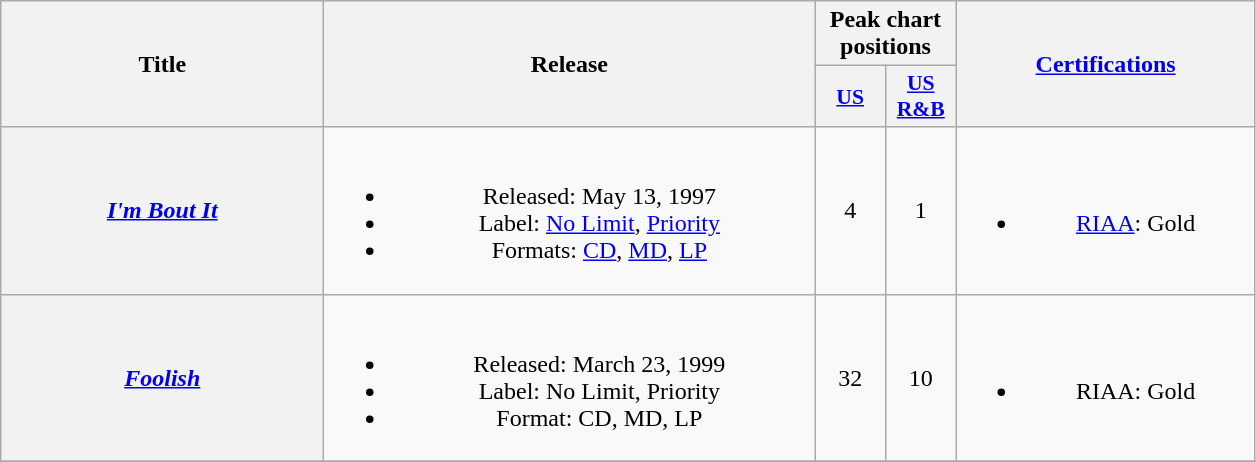<table class="wikitable plainrowheaders" style="text-align:center;">
<tr>
<th scope="col" rowspan="2" style="width:13em;">Title</th>
<th scope="col" rowspan="2" style="width:20em;">Release</th>
<th scope="col" colspan="2">Peak chart positions</th>
<th scope="col" rowspan="2" style="width:12em;"><a href='#'>Certifications</a></th>
</tr>
<tr>
<th scope="col" style="width:2.8em;font-size:90%;"><a href='#'>US</a><br></th>
<th scope="col" style="width:2.8em;font-size:90%;"><a href='#'>US<br>R&B</a><br></th>
</tr>
<tr>
<th scope="row"><em><a href='#'>I'm Bout It</a></em></th>
<td><br><ul><li>Released: May 13, 1997</li><li>Label: <a href='#'>No Limit</a>, <a href='#'>Priority</a></li><li>Formats: <a href='#'>CD</a>, <a href='#'>MD</a>, <a href='#'>LP</a></li></ul></td>
<td>4</td>
<td>1</td>
<td><br><ul><li><a href='#'>RIAA</a>: Gold</li></ul></td>
</tr>
<tr>
<th scope="row"><em><a href='#'>Foolish</a></em></th>
<td><br><ul><li>Released: March 23, 1999</li><li>Label: No Limit, Priority</li><li>Format: CD, MD, LP</li></ul></td>
<td>32</td>
<td>10</td>
<td><br><ul><li>RIAA: Gold</li></ul></td>
</tr>
<tr>
</tr>
</table>
